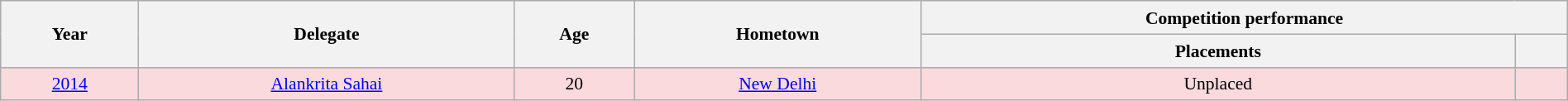<table class="wikitable" style="text-align:center; line-height:20px; font-size:90%; width:100%;">
<tr>
<th rowspan="2">Year</th>
<th rowspan="2">Delegate</th>
<th rowspan="2">Age</th>
<th rowspan="2">Hometown</th>
<th colspan="2">Competition performance</th>
</tr>
<tr>
<th>Placements</th>
<th></th>
</tr>
<tr style="background-color:#FADADD;: bold">
<td><a href='#'>2014</a></td>
<td><a href='#'>Alankrita Sahai</a></td>
<td>20</td>
<td><a href='#'>New Delhi</a></td>
<td>Unplaced</td>
<td style="background:;"></td>
</tr>
</table>
